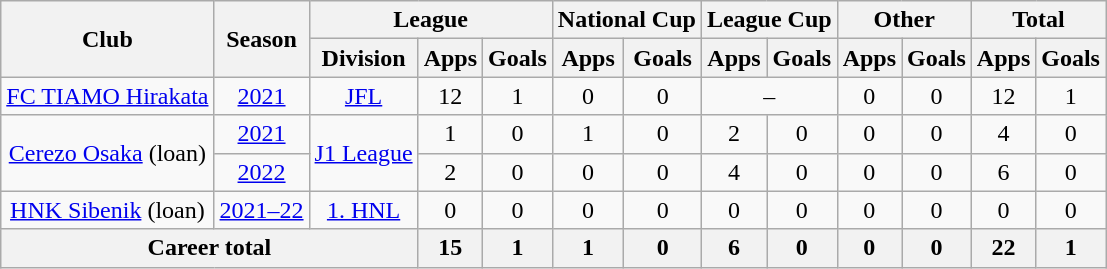<table class="wikitable" style="text-align:center">
<tr>
<th rowspan="2">Club</th>
<th rowspan="2">Season</th>
<th colspan="3">League</th>
<th colspan="2">National Cup</th>
<th colspan="2">League Cup</th>
<th colspan="2">Other</th>
<th colspan="2">Total</th>
</tr>
<tr>
<th>Division</th>
<th>Apps</th>
<th>Goals</th>
<th>Apps</th>
<th>Goals</th>
<th>Apps</th>
<th>Goals</th>
<th>Apps</th>
<th>Goals</th>
<th>Apps</th>
<th>Goals</th>
</tr>
<tr>
<td><a href='#'>FC TIAMO Hirakata</a></td>
<td><a href='#'>2021</a></td>
<td><a href='#'>JFL</a></td>
<td>12</td>
<td>1</td>
<td>0</td>
<td>0</td>
<td colspan="2">–</td>
<td>0</td>
<td>0</td>
<td>12</td>
<td>1</td>
</tr>
<tr>
<td rowspan="2"><a href='#'>Cerezo Osaka</a> (loan)</td>
<td><a href='#'>2021</a></td>
<td rowspan="2"><a href='#'>J1 League</a></td>
<td>1</td>
<td>0</td>
<td>1</td>
<td>0</td>
<td>2</td>
<td>0</td>
<td>0</td>
<td>0</td>
<td>4</td>
<td>0</td>
</tr>
<tr>
<td><a href='#'>2022</a></td>
<td>2</td>
<td>0</td>
<td>0</td>
<td>0</td>
<td>4</td>
<td>0</td>
<td>0</td>
<td>0</td>
<td>6</td>
<td>0</td>
</tr>
<tr>
<td><a href='#'>HNK Sibenik</a> (loan)</td>
<td><a href='#'>2021–22</a></td>
<td><a href='#'>1. HNL</a></td>
<td>0</td>
<td>0</td>
<td>0</td>
<td>0</td>
<td>0</td>
<td>0</td>
<td>0</td>
<td>0</td>
<td>0</td>
<td>0</td>
</tr>
<tr>
<th colspan=3>Career total</th>
<th>15</th>
<th>1</th>
<th>1</th>
<th>0</th>
<th>6</th>
<th>0</th>
<th>0</th>
<th>0</th>
<th>22</th>
<th>1</th>
</tr>
</table>
